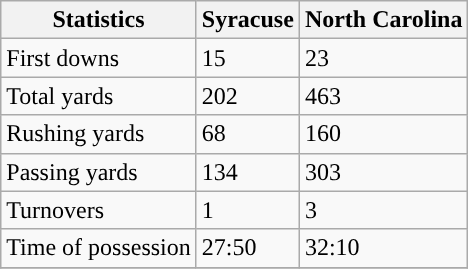<table class="wikitable">
<tr>
<th>Statistics</th>
<th>Syracuse</th>
<th>North Carolina</th>
</tr>
<tr>
<td>First downs</td>
<td>15</td>
<td>23</td>
</tr>
<tr>
<td>Total yards</td>
<td>202</td>
<td>463</td>
</tr>
<tr>
<td>Rushing yards</td>
<td>68</td>
<td>160</td>
</tr>
<tr>
<td>Passing yards</td>
<td>134</td>
<td>303</td>
</tr>
<tr>
<td>Turnovers</td>
<td>1</td>
<td>3</td>
</tr>
<tr>
<td>Time of possession</td>
<td>27:50</td>
<td>32:10</td>
</tr>
<tr>
</tr>
</table>
